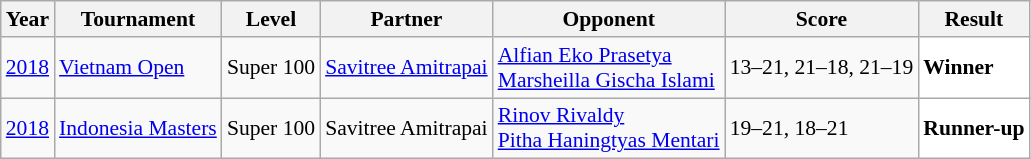<table class="sortable wikitable" style="font-size: 90%;">
<tr>
<th>Year</th>
<th>Tournament</th>
<th>Level</th>
<th>Partner</th>
<th>Opponent</th>
<th>Score</th>
<th>Result</th>
</tr>
<tr>
<td align="center"><a href='#'>2018</a></td>
<td align="left"><a href='#'>Vietnam Open</a></td>
<td align="left">Super 100</td>
<td align="left"> <a href='#'>Savitree Amitrapai</a></td>
<td align="left"> <a href='#'>Alfian Eko Prasetya</a> <br>  <a href='#'>Marsheilla Gischa Islami</a></td>
<td align="left">13–21, 21–18, 21–19</td>
<td style="text-align:left; background:white"> <strong>Winner</strong></td>
</tr>
<tr>
<td align="center"><a href='#'>2018</a></td>
<td align="left"><a href='#'>Indonesia Masters</a></td>
<td align="left">Super 100</td>
<td align="left"> Savitree Amitrapai</td>
<td align="left"> <a href='#'>Rinov Rivaldy</a> <br>  <a href='#'>Pitha Haningtyas Mentari</a></td>
<td align="left">19–21, 18–21</td>
<td style="text-align:left; background:white"> <strong>Runner-up</strong></td>
</tr>
</table>
